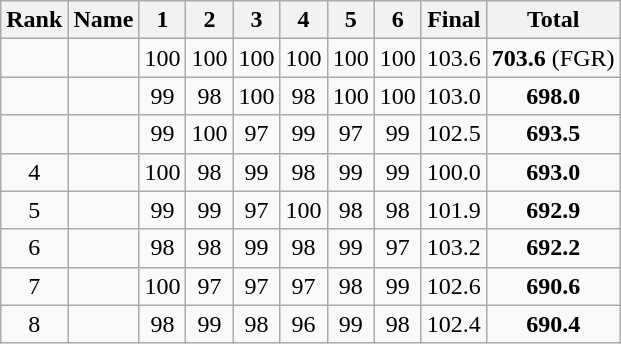<table class="wikitable sortable" style="text-align:center;">
<tr>
<th>Rank</th>
<th>Name</th>
<th>1</th>
<th>2</th>
<th>3</th>
<th>4</th>
<th>5</th>
<th>6</th>
<th>Final</th>
<th>Total</th>
</tr>
<tr>
<td></td>
<td align=left></td>
<td>100</td>
<td>100</td>
<td>100</td>
<td>100</td>
<td>100</td>
<td>100</td>
<td>103.6</td>
<td><strong>703.6</strong> (FGR)</td>
</tr>
<tr>
<td></td>
<td align=left></td>
<td>99</td>
<td>98</td>
<td>100</td>
<td>98</td>
<td>100</td>
<td>100</td>
<td>103.0</td>
<td><strong>698.0</strong></td>
</tr>
<tr>
<td></td>
<td align=left></td>
<td>99</td>
<td>100</td>
<td>97</td>
<td>99</td>
<td>97</td>
<td>99</td>
<td>102.5</td>
<td><strong>693.5</strong></td>
</tr>
<tr>
<td>4</td>
<td align=left></td>
<td>100</td>
<td>98</td>
<td>99</td>
<td>98</td>
<td>99</td>
<td>99</td>
<td>100.0</td>
<td><strong>693.0</strong></td>
</tr>
<tr>
<td>5</td>
<td align=left></td>
<td>99</td>
<td>99</td>
<td>97</td>
<td>100</td>
<td>98</td>
<td>98</td>
<td>101.9</td>
<td><strong>692.9</strong></td>
</tr>
<tr>
<td>6</td>
<td align=left></td>
<td>98</td>
<td>98</td>
<td>99</td>
<td>98</td>
<td>99</td>
<td>97</td>
<td>103.2</td>
<td><strong>692.2</strong></td>
</tr>
<tr>
<td>7</td>
<td align=left></td>
<td>100</td>
<td>97</td>
<td>97</td>
<td>97</td>
<td>98</td>
<td>99</td>
<td>102.6</td>
<td><strong>690.6</strong></td>
</tr>
<tr>
<td>8</td>
<td align=left></td>
<td>98</td>
<td>99</td>
<td>98</td>
<td>96</td>
<td>99</td>
<td>98</td>
<td>102.4</td>
<td><strong>690.4</strong></td>
</tr>
</table>
